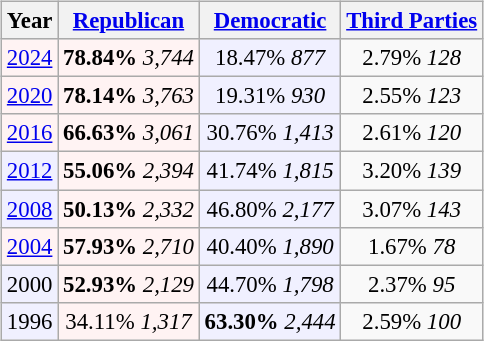<table class="wikitable" style="float:right; font-size:95%;">
<tr bgcolor=lightgrey>
<th>Year</th>
<th><a href='#'>Republican</a></th>
<th><a href='#'>Democratic</a></th>
<th><a href='#'>Third Parties</a></th>
</tr>
<tr>
<td align="center" bgcolor="#fff3f3"><a href='#'>2024</a></td>
<td align="center" bgcolor="#fff3f3"><strong>78.84%</strong> <em>3,744</em></td>
<td align="center" bgcolor="#f0f0ff">18.47% <em>877</em></td>
<td align="center">2.79% <em>128</em></td>
</tr>
<tr>
<td align="center" bgcolor="#fff3f3"><a href='#'>2020</a></td>
<td align="center" bgcolor="#fff3f3"><strong>78.14%</strong> <em>3,763</em></td>
<td align="center" bgcolor="#f0f0ff">19.31% <em>930</em></td>
<td align="center">2.55% <em>123</em></td>
</tr>
<tr>
<td align="center" bgcolor="#fff3f3"><a href='#'>2016</a></td>
<td align="center" bgcolor="#fff3f3"><strong>66.63%</strong> <em>3,061</em></td>
<td align="center" bgcolor="#f0f0ff">30.76% <em>1,413</em></td>
<td align="center">2.61% <em>120</em></td>
</tr>
<tr>
<td align="center" bgcolor="#f0f0ff"><a href='#'>2012</a></td>
<td align="center" bgcolor="#fff3f3"><strong>55.06%</strong> <em>2,394</em></td>
<td align="center" bgcolor="#f0f0ff">41.74% <em>1,815</em></td>
<td align="center">3.20% <em>139</em></td>
</tr>
<tr>
<td align="center" bgcolor="#f0f0ff"><a href='#'>2008</a></td>
<td align="center" bgcolor="#fff3f3"><strong>50.13%</strong> <em>2,332</em></td>
<td align="center" bgcolor="#f0f0ff">46.80% <em>2,177</em></td>
<td align="center">3.07% <em>143</em></td>
</tr>
<tr>
<td align="center" bgcolor="#fff3f3"><a href='#'>2004</a></td>
<td align="center" bgcolor="#fff3f3"><strong>57.93%</strong> <em>2,710</em></td>
<td align="center" bgcolor="#f0f0ff">40.40% <em>1,890</em></td>
<td align="center">1.67% <em>78</em></td>
</tr>
<tr>
<td align="center" bgcolor="#f0f0ff">2000</td>
<td align="center" bgcolor="#fff3f3"><strong>52.93%</strong> <em>2,129</em></td>
<td align="center" bgcolor="#f0f0ff">44.70% <em>1,798</em></td>
<td align="center">2.37% <em>95</em></td>
</tr>
<tr>
<td align="center" bgcolor="#f0f0ff ">1996</td>
<td align="center" bgcolor="#fff3f3">34.11% <em>1,317</em></td>
<td align="center" bgcolor="#f0f0ff"><strong>63.30%</strong> <em>2,444</em></td>
<td align="center">2.59% <em>100</em></td>
</tr>
</table>
